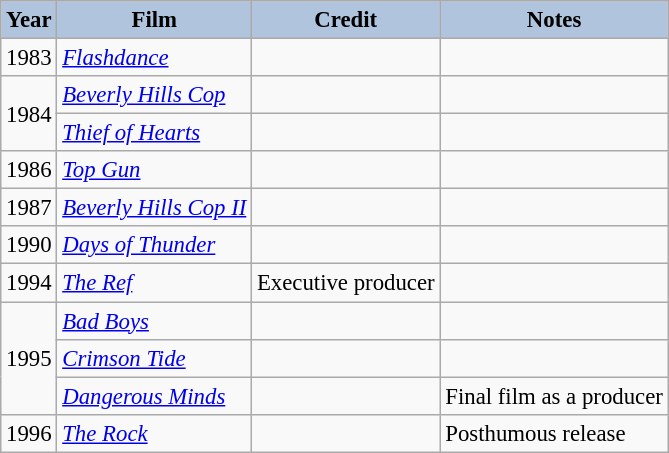<table class="wikitable" style="font-size:95%;">
<tr>
<th style="background:#B0C4DE;">Year</th>
<th style="background:#B0C4DE;">Film</th>
<th style="background:#B0C4DE;">Credit</th>
<th style="background:#B0C4DE;">Notes</th>
</tr>
<tr>
<td>1983</td>
<td><em><a href='#'>Flashdance</a></em></td>
<td></td>
<td></td>
</tr>
<tr>
<td rowspan=2>1984</td>
<td><em><a href='#'>Beverly Hills Cop</a></em></td>
<td></td>
<td></td>
</tr>
<tr>
<td><em><a href='#'>Thief of Hearts</a></em></td>
<td></td>
<td></td>
</tr>
<tr>
<td>1986</td>
<td><em><a href='#'>Top Gun</a></em></td>
<td></td>
<td></td>
</tr>
<tr>
<td>1987</td>
<td><em><a href='#'>Beverly Hills Cop II</a></em></td>
<td></td>
<td></td>
</tr>
<tr>
<td>1990</td>
<td><em><a href='#'>Days of Thunder</a></em></td>
<td></td>
<td></td>
</tr>
<tr>
<td>1994</td>
<td><em><a href='#'>The Ref</a></em></td>
<td>Executive producer</td>
<td></td>
</tr>
<tr>
<td rowspan=3>1995</td>
<td><em><a href='#'>Bad Boys</a></em></td>
<td></td>
<td></td>
</tr>
<tr>
<td><em><a href='#'>Crimson Tide</a></em></td>
<td></td>
<td></td>
</tr>
<tr>
<td><em><a href='#'>Dangerous Minds</a></em></td>
<td></td>
<td>Final film as a producer</td>
</tr>
<tr>
<td>1996</td>
<td><em><a href='#'>The Rock</a></em></td>
<td></td>
<td>Posthumous release</td>
</tr>
</table>
